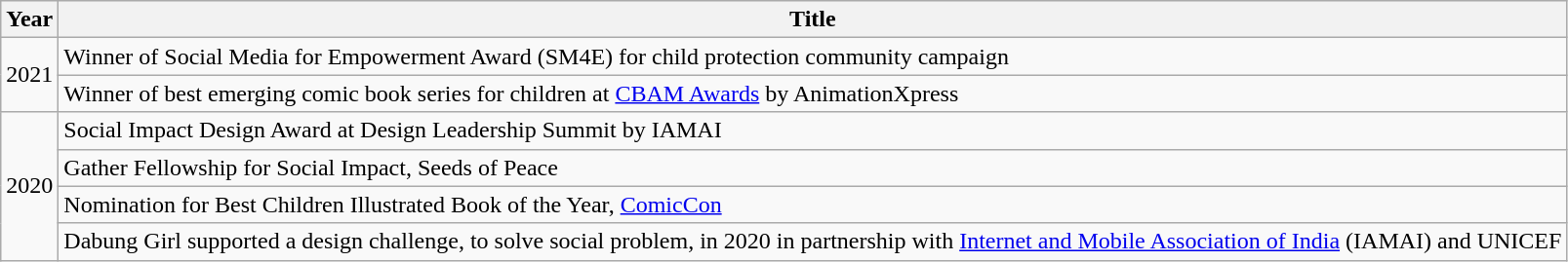<table class="wikitable">
<tr>
<th>Year</th>
<th>Title</th>
</tr>
<tr>
<td rowspan="2">2021</td>
<td>Winner of Social Media for Empowerment Award (SM4E) for child protection community campaign</td>
</tr>
<tr>
<td>Winner of best emerging comic book series for children at <a href='#'>CBAM Awards</a> by AnimationXpress</td>
</tr>
<tr>
<td rowspan="4">2020</td>
<td>Social Impact Design Award at Design Leadership Summit by IAMAI</td>
</tr>
<tr>
<td>Gather Fellowship for Social Impact, Seeds of Peace</td>
</tr>
<tr>
<td>Nomination for Best Children Illustrated Book of the Year, <a href='#'>ComicCon</a></td>
</tr>
<tr>
<td>Dabung Girl supported a design challenge, to solve social problem, in 2020 in partnership with <a href='#'>Internet and Mobile Association of India</a> (IAMAI) and UNICEF</td>
</tr>
</table>
